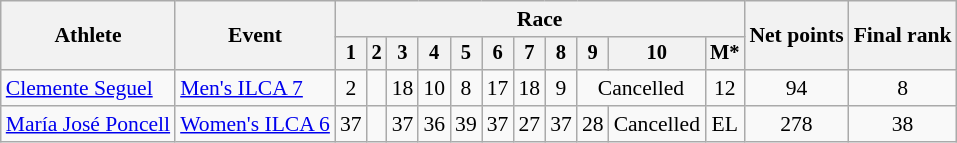<table class="wikitable" style="font-size:90%">
<tr>
<th rowspan="2">Athlete</th>
<th rowspan="2">Event</th>
<th colspan=11>Race</th>
<th rowspan=2>Net points</th>
<th rowspan=2>Final rank</th>
</tr>
<tr style="font-size:95%">
<th>1</th>
<th>2</th>
<th>3</th>
<th>4</th>
<th>5</th>
<th>6</th>
<th>7</th>
<th>8</th>
<th>9</th>
<th>10</th>
<th>M*</th>
</tr>
<tr align=center>
<td align=left><a href='#'>Clemente Seguel</a></td>
<td align=left><a href='#'>Men's ILCA 7</a></td>
<td>2</td>
<td></td>
<td>18</td>
<td>10</td>
<td>8</td>
<td>17</td>
<td>18</td>
<td>9</td>
<td colspan=2>Cancelled</td>
<td>12</td>
<td>94</td>
<td>8</td>
</tr>
<tr align=center>
<td align=left><a href='#'>María José Poncell</a></td>
<td align=left><a href='#'>Women's ILCA 6</a></td>
<td>37</td>
<td></td>
<td>37</td>
<td>36</td>
<td>39</td>
<td>37</td>
<td>27</td>
<td>37</td>
<td>28</td>
<td>Cancelled</td>
<td>EL</td>
<td>278</td>
<td>38</td>
</tr>
</table>
